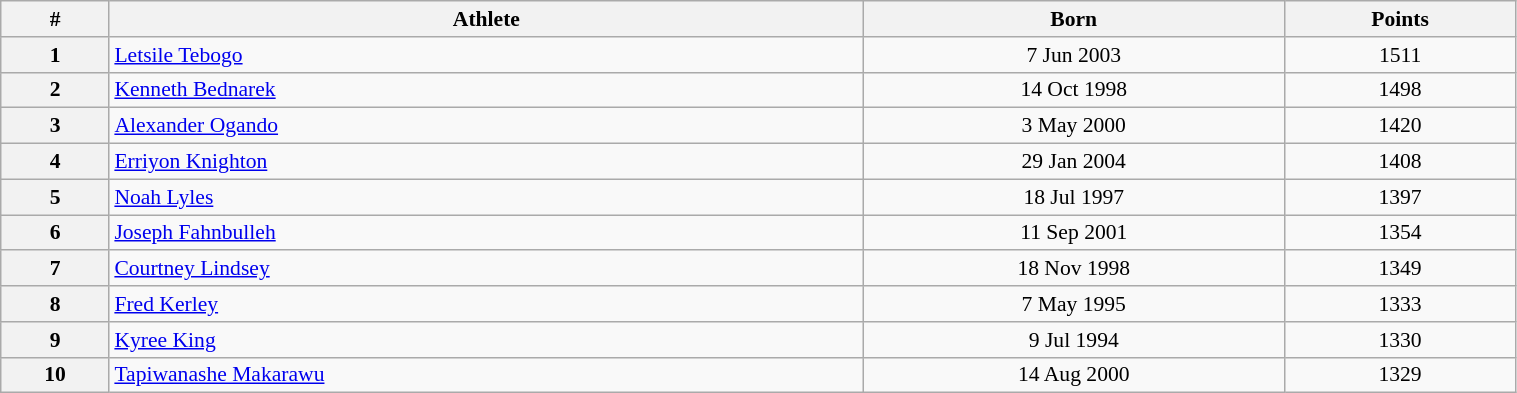<table class="wikitable" width=80% style="font-size:90%; text-align:center;">
<tr>
<th>#</th>
<th>Athlete</th>
<th>Born</th>
<th>Points</th>
</tr>
<tr>
<th>1</th>
<td align=left> <a href='#'>Letsile Tebogo</a></td>
<td>7 Jun 2003</td>
<td>1511</td>
</tr>
<tr>
<th>2</th>
<td align=left> <a href='#'>Kenneth Bednarek</a></td>
<td>14 Oct 1998</td>
<td>1498</td>
</tr>
<tr>
<th>3</th>
<td align=left> <a href='#'>Alexander Ogando</a></td>
<td>3 May 2000</td>
<td>1420</td>
</tr>
<tr>
<th>4</th>
<td align=left> <a href='#'>Erriyon Knighton</a></td>
<td>29 Jan 2004</td>
<td>1408</td>
</tr>
<tr>
<th>5</th>
<td align=left> <a href='#'>Noah Lyles</a></td>
<td>18 Jul 1997</td>
<td>1397</td>
</tr>
<tr>
<th>6</th>
<td align=left> <a href='#'>Joseph Fahnbulleh</a></td>
<td>11 Sep 2001</td>
<td>1354</td>
</tr>
<tr>
<th>7</th>
<td align=left> <a href='#'>Courtney Lindsey</a></td>
<td>18 Nov 1998</td>
<td>1349</td>
</tr>
<tr>
<th>8</th>
<td align=left> <a href='#'>Fred Kerley</a></td>
<td>7 May 1995</td>
<td>1333</td>
</tr>
<tr>
<th>9</th>
<td align=left> <a href='#'>Kyree King</a></td>
<td>9 Jul 1994</td>
<td>1330</td>
</tr>
<tr>
<th>10</th>
<td align=left> <a href='#'>Tapiwanashe Makarawu</a></td>
<td>14 Aug 2000</td>
<td>1329</td>
</tr>
</table>
